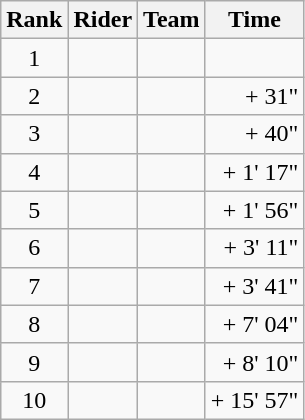<table class="wikitable">
<tr>
<th scope="col">Rank</th>
<th scope="col">Rider</th>
<th scope="col">Team</th>
<th scope="col">Time</th>
</tr>
<tr>
<td style="text-align:center;">1</td>
<td>  </td>
<td></td>
<td></td>
</tr>
<tr>
<td style="text-align:center;">2</td>
<td></td>
<td></td>
<td align="right">+ 31"</td>
</tr>
<tr>
<td style="text-align:center;">3</td>
<td></td>
<td></td>
<td align="right">+ 40"</td>
</tr>
<tr>
<td style="text-align:center;">4</td>
<td></td>
<td></td>
<td align="right">+ 1' 17"</td>
</tr>
<tr>
<td style="text-align:center;">5</td>
<td></td>
<td></td>
<td align="right">+ 1' 56"</td>
</tr>
<tr>
<td style="text-align:center;">6</td>
<td></td>
<td></td>
<td align="right">+ 3' 11"</td>
</tr>
<tr>
<td style="text-align:center;">7</td>
<td></td>
<td></td>
<td align="right">+ 3' 41"</td>
</tr>
<tr>
<td style="text-align:center;">8</td>
<td> </td>
<td></td>
<td align="right">+ 7' 04"</td>
</tr>
<tr>
<td style="text-align:center;">9</td>
<td></td>
<td></td>
<td align="right">+ 8' 10"</td>
</tr>
<tr>
<td style="text-align:center;">10</td>
<td></td>
<td></td>
<td align="right">+ 15' 57"</td>
</tr>
</table>
